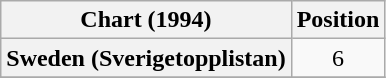<table class="wikitable sortable plainrowheaders" style="text-align:center">
<tr>
<th scope="col">Chart (1994)</th>
<th scope="col">Position</th>
</tr>
<tr>
<th scope="row">Sweden (Sverigetopplistan)</th>
<td>6</td>
</tr>
<tr>
</tr>
</table>
